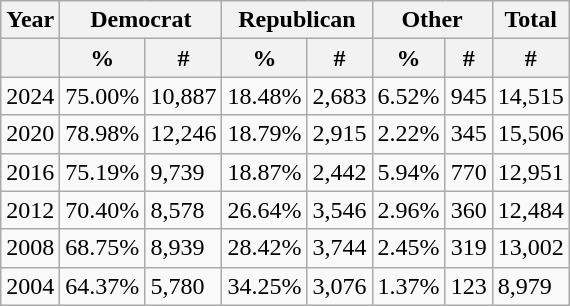<table class="wikitable sortable">
<tr>
<th>Year</th>
<th colspan="2">Democrat</th>
<th colspan="2">Republican</th>
<th colspan="2">Other</th>
<th>Total</th>
</tr>
<tr>
<th></th>
<th>%</th>
<th>#</th>
<th>%</th>
<th>#</th>
<th>%</th>
<th>#</th>
<th>#</th>
</tr>
<tr>
<td>2024</td>
<td>75.00%</td>
<td>10,887</td>
<td>18.48%</td>
<td>2,683</td>
<td>6.52%</td>
<td>945</td>
<td>14,515</td>
</tr>
<tr>
<td>2020</td>
<td>78.98%</td>
<td>12,246</td>
<td>18.79%</td>
<td>2,915</td>
<td>2.22%</td>
<td>345</td>
<td>15,506</td>
</tr>
<tr>
<td>2016</td>
<td>75.19%</td>
<td>9,739</td>
<td>18.87%</td>
<td>2,442</td>
<td>5.94%</td>
<td>770</td>
<td>12,951</td>
</tr>
<tr>
<td>2012</td>
<td>70.40%</td>
<td>8,578</td>
<td>26.64%</td>
<td>3,546</td>
<td>2.96%</td>
<td>360</td>
<td>12,484</td>
</tr>
<tr>
<td>2008</td>
<td>68.75%</td>
<td>8,939</td>
<td>28.42%</td>
<td>3,744</td>
<td>2.45%</td>
<td>319</td>
<td>13,002</td>
</tr>
<tr>
<td>2004</td>
<td>64.37%</td>
<td>5,780</td>
<td>34.25%</td>
<td>3,076</td>
<td>1.37%</td>
<td>123</td>
<td>8,979</td>
</tr>
</table>
